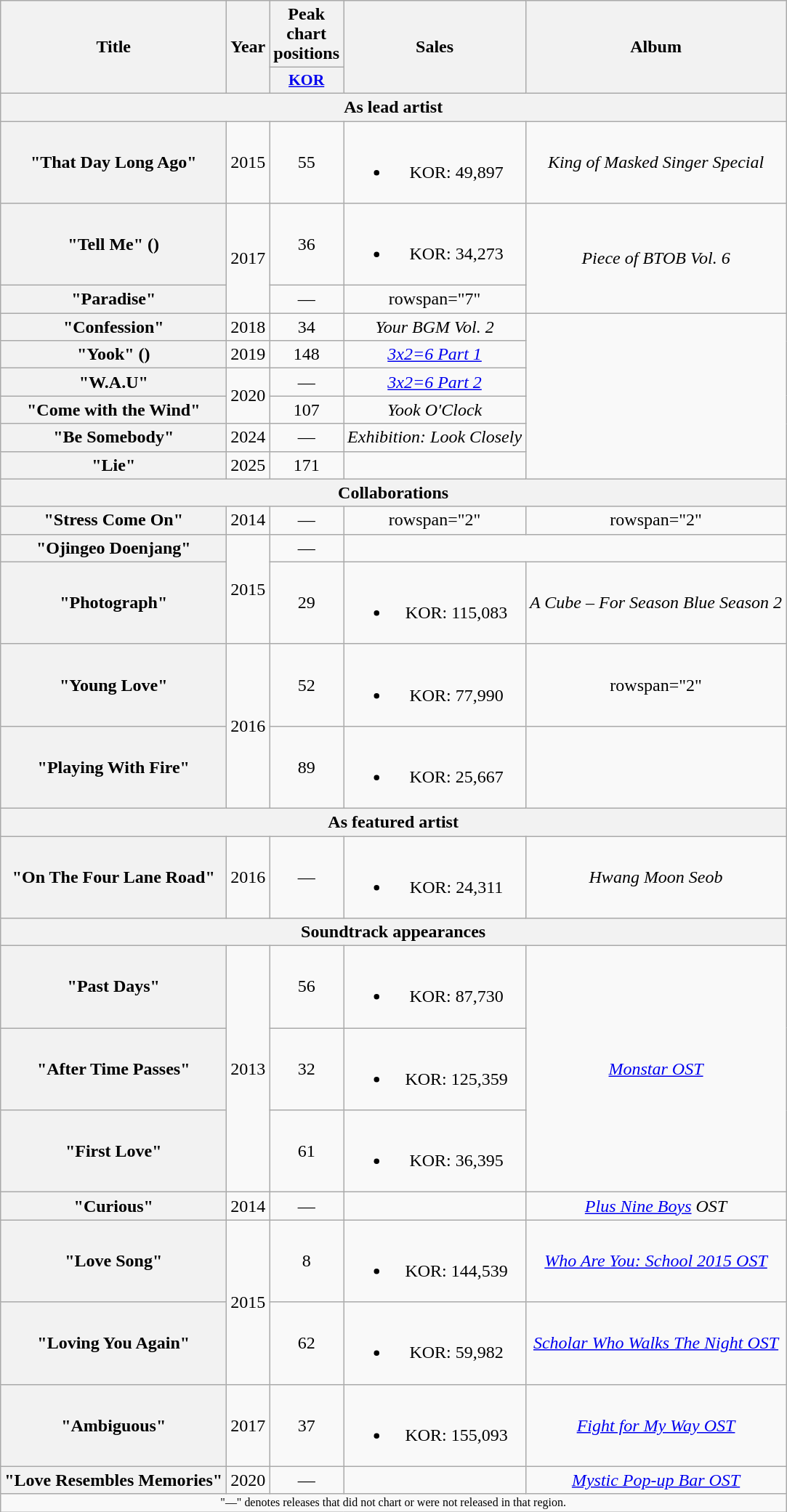<table class="wikitable plainrowheaders" style="text-align:center" border="1">
<tr>
<th scope="col" rowspan="2">Title</th>
<th scope="col" rowspan="2">Year</th>
<th scope="col" colspan="1">Peak chart positions</th>
<th scope="col" rowspan="2">Sales</th>
<th scope="col" rowspan="2">Album</th>
</tr>
<tr>
<th scope="col" style="width:3em;font-size:90%"><a href='#'>KOR</a><br></th>
</tr>
<tr>
<th colspan="5">As lead artist</th>
</tr>
<tr>
<th scope="row">"That Day Long Ago"</th>
<td>2015</td>
<td>55</td>
<td><br><ul><li>KOR: 49,897</li></ul></td>
<td><em>King of Masked Singer Special</em></td>
</tr>
<tr>
<th scope="row">"Tell Me" ()</th>
<td rowspan="2">2017</td>
<td>36</td>
<td><br><ul><li>KOR: 34,273</li></ul></td>
<td rowspan="2"><em>Piece of BTOB Vol. 6</em></td>
</tr>
<tr>
<th scope="row">"Paradise"</th>
<td>—</td>
<td>rowspan="7" </td>
</tr>
<tr>
<th scope="row">"Confession"</th>
<td>2018</td>
<td>34</td>
<td><em>Your BGM Vol. 2</em></td>
</tr>
<tr>
<th scope="row">"Yook" ()</th>
<td>2019</td>
<td>148</td>
<td><em><a href='#'>3x2=6 Part 1</a></em></td>
</tr>
<tr>
<th scope="row">"W.A.U" </th>
<td rowspan="2">2020</td>
<td>—</td>
<td><em><a href='#'>3x2=6 Part 2</a></em></td>
</tr>
<tr>
<th scope="row">"Come with the Wind" </th>
<td>107</td>
<td><em>Yook O'Clock</em></td>
</tr>
<tr>
<th scope="row">"Be Somebody"</th>
<td>2024</td>
<td>—</td>
<td><em>Exhibition: Look Closely</em></td>
</tr>
<tr>
<th scope="row">"Lie" </th>
<td>2025</td>
<td>171</td>
<td></td>
</tr>
<tr>
<th colspan="5">Collaborations</th>
</tr>
<tr>
<th scope="row">"Stress Come On" </th>
<td>2014</td>
<td>—</td>
<td>rowspan="2" </td>
<td>rowspan="2" </td>
</tr>
<tr>
<th scope="row">"Ojingeo Doenjang" </th>
<td rowspan="2">2015</td>
<td>—</td>
</tr>
<tr>
<th scope="row">"Photograph" </th>
<td>29</td>
<td><br><ul><li>KOR: 115,083</li></ul></td>
<td><em>A Cube – For Season Blue Season 2</em></td>
</tr>
<tr>
<th scope="row">"Young Love" </th>
<td rowspan="2">2016</td>
<td>52</td>
<td><br><ul><li>KOR: 77,990</li></ul></td>
<td>rowspan="2" </td>
</tr>
<tr>
<th scope="row">"Playing With Fire" </th>
<td>89</td>
<td><br><ul><li>KOR: 25,667</li></ul></td>
</tr>
<tr>
<th colspan="5">As featured artist</th>
</tr>
<tr>
<th scope="row">"On The Four Lane Road" </th>
<td>2016</td>
<td>—</td>
<td><br><ul><li>KOR: 24,311</li></ul></td>
<td><em>Hwang Moon Seob</em></td>
</tr>
<tr>
<th colspan="5">Soundtrack appearances</th>
</tr>
<tr>
<th scope="row">"Past Days"  </th>
<td rowspan="3">2013</td>
<td>56</td>
<td><br><ul><li>KOR: 87,730</li></ul></td>
<td rowspan="3"><a href='#'><em>Monstar OST</em></a></td>
</tr>
<tr>
<th scope="row">"After Time Passes" </th>
<td>32</td>
<td><br><ul><li>KOR: 125,359</li></ul></td>
</tr>
<tr>
<th scope="row">"First Love" </th>
<td>61</td>
<td><br><ul><li>KOR: 36,395</li></ul></td>
</tr>
<tr>
<th scope="row">"Curious"  </th>
<td>2014</td>
<td>—</td>
<td></td>
<td><em><a href='#'>Plus Nine Boys</a></em> <em>OST</em></td>
</tr>
<tr>
<th scope="row">"Love Song" </th>
<td rowspan="2">2015</td>
<td>8</td>
<td><br><ul><li>KOR: 144,539</li></ul></td>
<td><a href='#'><em>Who Are You: School 2015 OST</em></a></td>
</tr>
<tr>
<th scope="row">"Loving You Again"</th>
<td>62</td>
<td><br><ul><li>KOR: 59,982</li></ul></td>
<td><a href='#'><em>Scholar Who Walks The Night OST</em></a></td>
</tr>
<tr>
<th scope="row">"Ambiguous" </th>
<td>2017</td>
<td>37</td>
<td><br><ul><li>KOR: 155,093</li></ul></td>
<td><a href='#'><em>Fight for My Way OST</em></a></td>
</tr>
<tr>
<th scope="row">"Love Resembles Memories" </th>
<td>2020</td>
<td>—</td>
<td></td>
<td><a href='#'><em>Mystic Pop-up Bar OST</em></a></td>
</tr>
<tr>
<td colspan="5" style="font-size:8pt">"—" denotes releases that did not chart or were not released in that region.</td>
</tr>
</table>
